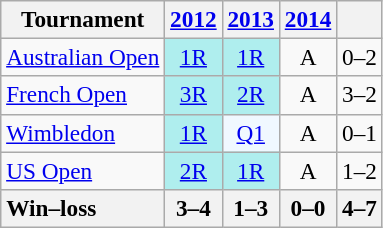<table class=wikitable style=text-align:center;font-size:97%>
<tr>
<th>Tournament</th>
<th><a href='#'>2012</a></th>
<th><a href='#'>2013</a></th>
<th><a href='#'>2014</a></th>
<th></th>
</tr>
<tr>
<td align=left><a href='#'>Australian Open</a></td>
<td bgcolor=afeeee><a href='#'>1R</a></td>
<td bgcolor=afeeee><a href='#'>1R</a></td>
<td>A</td>
<td>0–2</td>
</tr>
<tr>
<td align=left><a href='#'>French Open</a></td>
<td bgcolor=afeeee><a href='#'>3R</a></td>
<td bgcolor=afeeee><a href='#'>2R</a></td>
<td>A</td>
<td>3–2</td>
</tr>
<tr>
<td align=left><a href='#'>Wimbledon</a></td>
<td bgcolor=afeeee><a href='#'>1R</a></td>
<td bgcolor=f0f8ff><a href='#'>Q1</a></td>
<td>A</td>
<td>0–1</td>
</tr>
<tr>
<td align=left><a href='#'>US Open</a></td>
<td bgcolor=afeeee><a href='#'>2R</a></td>
<td bgcolor=afeeee><a href='#'>1R</a></td>
<td>A</td>
<td>1–2</td>
</tr>
<tr>
<th style=text-align:left>Win–loss</th>
<th>3–4</th>
<th>1–3</th>
<th>0–0</th>
<th>4–7</th>
</tr>
</table>
